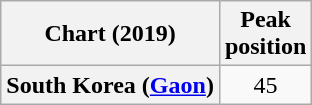<table class="wikitable plainrowheaders" style="text-align:center">
<tr>
<th scope="col">Chart (2019)</th>
<th scope="col">Peak<br>position</th>
</tr>
<tr>
<th scope="row">South Korea (<a href='#'>Gaon</a>)</th>
<td>45</td>
</tr>
</table>
